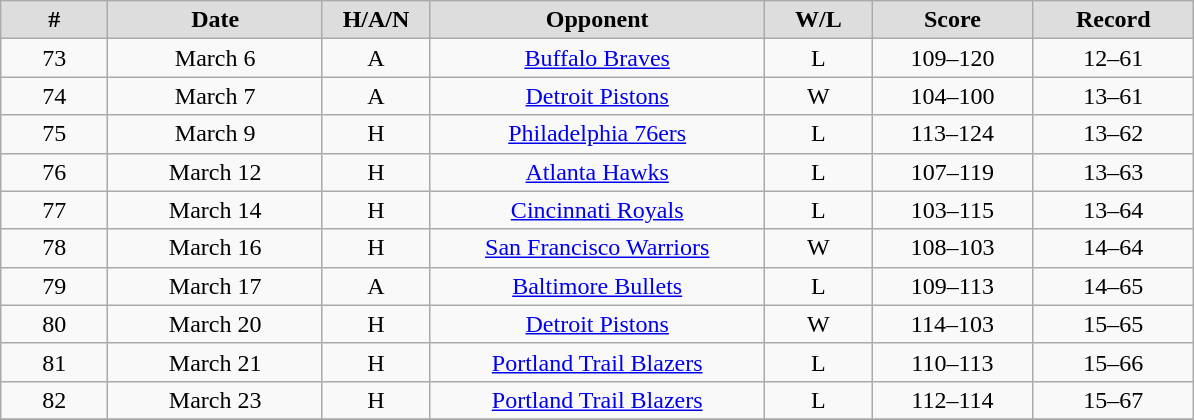<table class="wikitable" width="63%">
<tr>
<th style="background:#dddddd;" width="8%">#</th>
<th style="background:#dddddd;" width="16%">Date</th>
<th style="background:#dddddd;" width="8%">H/A/N</th>
<th style="background:#dddddd;" width="25%">Opponent</th>
<th style="background:#dddddd;" width="8%">W/L</th>
<th style="background:#dddddd;" width="12%">Score</th>
<th style="background:#dddddd;" width="12%">Record</th>
</tr>
<tr align="center"    bgcolor="">
<td>73</td>
<td>March 6</td>
<td>A</td>
<td><a href='#'>Buffalo Braves</a></td>
<td>L</td>
<td>109–120</td>
<td>12–61</td>
</tr>
<tr align="center"    bgcolor="">
<td>74</td>
<td>March 7</td>
<td>A</td>
<td><a href='#'>Detroit Pistons</a></td>
<td>W</td>
<td>104–100</td>
<td>13–61</td>
</tr>
<tr align="center"    bgcolor="">
<td>75</td>
<td>March 9</td>
<td>H</td>
<td><a href='#'>Philadelphia 76ers</a></td>
<td>L</td>
<td>113–124</td>
<td>13–62</td>
</tr>
<tr align="center"    bgcolor="">
<td>76</td>
<td>March 12</td>
<td>H</td>
<td><a href='#'>Atlanta Hawks</a></td>
<td>L</td>
<td>107–119</td>
<td>13–63</td>
</tr>
<tr align="center"    bgcolor="">
<td>77</td>
<td>March 14</td>
<td>H</td>
<td><a href='#'>Cincinnati Royals</a></td>
<td>L</td>
<td>103–115</td>
<td>13–64</td>
</tr>
<tr align="center"    bgcolor="">
<td>78</td>
<td>March 16</td>
<td>H</td>
<td><a href='#'>San Francisco Warriors</a></td>
<td>W</td>
<td>108–103</td>
<td>14–64</td>
</tr>
<tr align="center"    bgcolor="">
<td>79</td>
<td>March 17</td>
<td>A</td>
<td><a href='#'>Baltimore Bullets</a></td>
<td>L</td>
<td>109–113</td>
<td>14–65</td>
</tr>
<tr align="center"    bgcolor="">
<td>80</td>
<td>March 20</td>
<td>H</td>
<td><a href='#'>Detroit Pistons</a></td>
<td>W</td>
<td>114–103</td>
<td>15–65</td>
</tr>
<tr align="center"    bgcolor="">
<td>81</td>
<td>March 21</td>
<td>H</td>
<td><a href='#'>Portland Trail Blazers</a></td>
<td>L</td>
<td>110–113</td>
<td>15–66</td>
</tr>
<tr align="center"    bgcolor="">
<td>82</td>
<td>March 23</td>
<td>H</td>
<td><a href='#'>Portland Trail Blazers</a></td>
<td>L</td>
<td>112–114</td>
<td>15–67</td>
</tr>
<tr align="center"    bgcolor="">
</tr>
</table>
